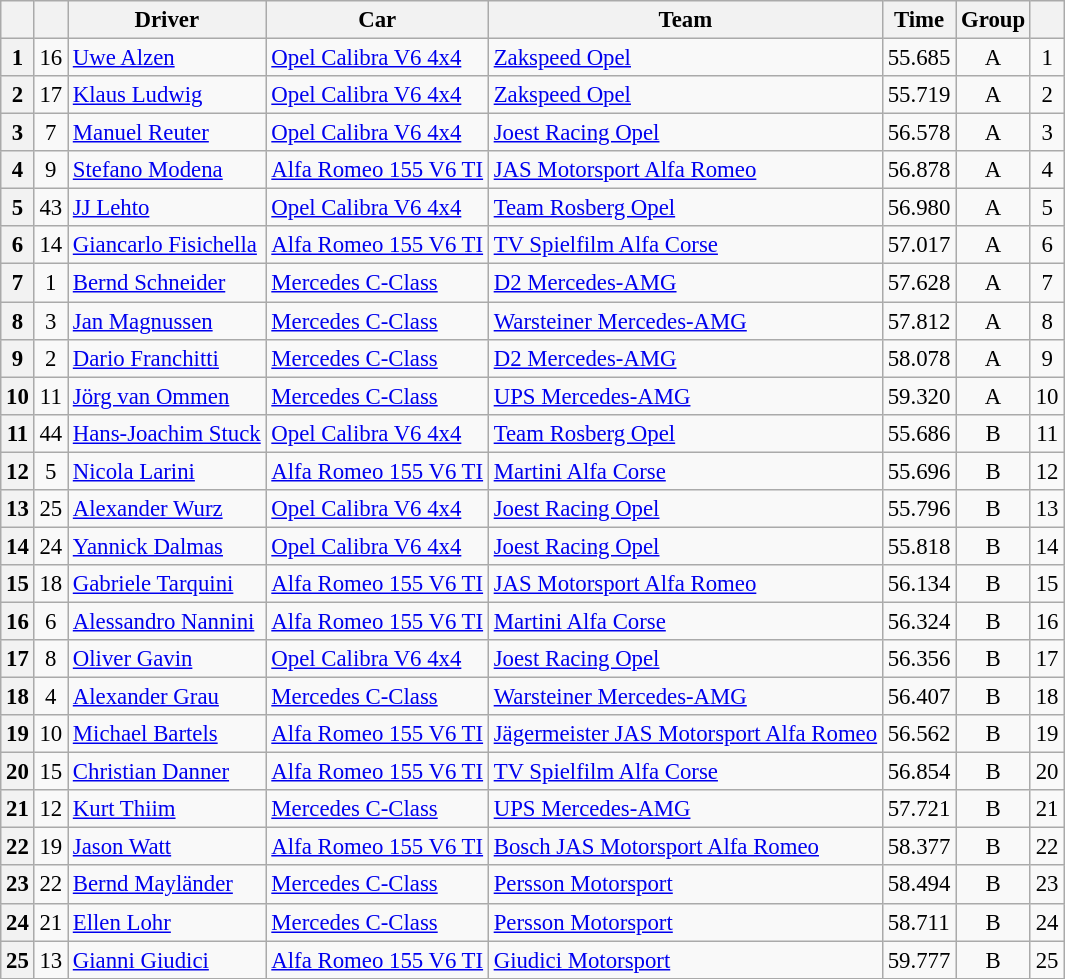<table class="wikitable sortable" style="font-size:95%">
<tr>
<th></th>
<th></th>
<th>Driver</th>
<th>Car</th>
<th>Team</th>
<th>Time</th>
<th>Group</th>
<th></th>
</tr>
<tr>
<th>1</th>
<td align=center>16</td>
<td> <a href='#'>Uwe Alzen</a></td>
<td><a href='#'>Opel Calibra V6 4x4</a></td>
<td> <a href='#'>Zakspeed Opel</a></td>
<td>55.685</td>
<td align=center>A</td>
<td align=center>1</td>
</tr>
<tr>
<th>2</th>
<td align=center>17</td>
<td> <a href='#'>Klaus Ludwig</a></td>
<td><a href='#'>Opel Calibra V6 4x4</a></td>
<td> <a href='#'>Zakspeed Opel</a></td>
<td>55.719</td>
<td align=center>A</td>
<td align=center>2</td>
</tr>
<tr>
<th>3</th>
<td align=center>7</td>
<td> <a href='#'>Manuel Reuter</a></td>
<td><a href='#'>Opel Calibra V6 4x4</a></td>
<td> <a href='#'>Joest Racing Opel</a></td>
<td>56.578</td>
<td align=center>A</td>
<td align=center>3</td>
</tr>
<tr>
<th>4</th>
<td align=center>9</td>
<td> <a href='#'>Stefano Modena</a></td>
<td><a href='#'>Alfa Romeo 155 V6 TI</a></td>
<td> <a href='#'>JAS Motorsport Alfa Romeo</a></td>
<td>56.878</td>
<td align=center>A</td>
<td align=center>4</td>
</tr>
<tr>
<th>5</th>
<td align=center>43</td>
<td> <a href='#'>JJ Lehto</a></td>
<td><a href='#'>Opel Calibra V6 4x4</a></td>
<td> <a href='#'>Team Rosberg Opel</a></td>
<td>56.980</td>
<td align=center>A</td>
<td align=center>5</td>
</tr>
<tr>
<th>6</th>
<td align=center>14</td>
<td> <a href='#'>Giancarlo Fisichella</a></td>
<td><a href='#'>Alfa Romeo 155 V6 TI</a></td>
<td> <a href='#'>TV Spielfilm Alfa Corse</a></td>
<td>57.017</td>
<td align=center>A</td>
<td align=center>6</td>
</tr>
<tr>
<th>7</th>
<td align=center>1</td>
<td> <a href='#'>Bernd Schneider</a></td>
<td><a href='#'>Mercedes C-Class</a></td>
<td> <a href='#'>D2 Mercedes-AMG</a></td>
<td>57.628</td>
<td align=center>A</td>
<td align=center>7</td>
</tr>
<tr>
<th>8</th>
<td align=center>3</td>
<td> <a href='#'>Jan Magnussen</a></td>
<td><a href='#'>Mercedes C-Class</a></td>
<td> <a href='#'>Warsteiner Mercedes-AMG</a></td>
<td>57.812</td>
<td align=center>A</td>
<td align=center>8</td>
</tr>
<tr>
<th>9</th>
<td align=center>2</td>
<td> <a href='#'>Dario Franchitti</a></td>
<td><a href='#'>Mercedes C-Class</a></td>
<td> <a href='#'>D2 Mercedes-AMG</a></td>
<td>58.078</td>
<td align=center>A</td>
<td align=center>9</td>
</tr>
<tr>
<th>10</th>
<td align=center>11</td>
<td> <a href='#'>Jörg van Ommen</a></td>
<td><a href='#'>Mercedes C-Class</a></td>
<td> <a href='#'>UPS Mercedes-AMG</a></td>
<td>59.320</td>
<td align=center>A</td>
<td align=center>10</td>
</tr>
<tr>
<th>11</th>
<td align=center>44</td>
<td> <a href='#'>Hans-Joachim Stuck</a></td>
<td><a href='#'>Opel Calibra V6 4x4</a></td>
<td> <a href='#'>Team Rosberg Opel</a></td>
<td>55.686</td>
<td align=center>B</td>
<td align=center>11</td>
</tr>
<tr>
<th>12</th>
<td align=center>5</td>
<td> <a href='#'>Nicola Larini</a></td>
<td><a href='#'>Alfa Romeo 155 V6 TI</a></td>
<td> <a href='#'>Martini Alfa Corse</a></td>
<td>55.696</td>
<td align=center>B</td>
<td align=center>12</td>
</tr>
<tr>
<th>13</th>
<td align=center>25</td>
<td> <a href='#'>Alexander Wurz</a></td>
<td><a href='#'>Opel Calibra V6 4x4</a></td>
<td> <a href='#'>Joest Racing Opel</a></td>
<td>55.796</td>
<td align=center>B</td>
<td align=center>13</td>
</tr>
<tr>
<th>14</th>
<td align=center>24</td>
<td> <a href='#'>Yannick Dalmas</a></td>
<td><a href='#'>Opel Calibra V6 4x4</a></td>
<td> <a href='#'>Joest Racing Opel</a></td>
<td>55.818</td>
<td align=center>B</td>
<td align=center>14</td>
</tr>
<tr>
<th>15</th>
<td align=center>18</td>
<td> <a href='#'>Gabriele Tarquini</a></td>
<td><a href='#'>Alfa Romeo 155 V6 TI</a></td>
<td> <a href='#'>JAS Motorsport Alfa Romeo</a></td>
<td>56.134</td>
<td align=center>B</td>
<td align=center>15</td>
</tr>
<tr>
<th>16</th>
<td align=center>6</td>
<td> <a href='#'>Alessandro Nannini</a></td>
<td><a href='#'>Alfa Romeo 155 V6 TI</a></td>
<td> <a href='#'>Martini Alfa Corse</a></td>
<td>56.324</td>
<td align=center>B</td>
<td align=center>16</td>
</tr>
<tr>
<th>17</th>
<td align=center>8</td>
<td> <a href='#'>Oliver Gavin</a></td>
<td><a href='#'>Opel Calibra V6 4x4</a></td>
<td> <a href='#'>Joest Racing Opel</a></td>
<td>56.356</td>
<td align=center>B</td>
<td align=center>17</td>
</tr>
<tr>
<th>18</th>
<td align=center>4</td>
<td> <a href='#'>Alexander Grau</a></td>
<td><a href='#'>Mercedes C-Class</a></td>
<td> <a href='#'>Warsteiner Mercedes-AMG</a></td>
<td>56.407</td>
<td align=center>B</td>
<td align=center>18</td>
</tr>
<tr>
<th>19</th>
<td align=center>10</td>
<td> <a href='#'>Michael Bartels</a></td>
<td><a href='#'>Alfa Romeo 155 V6 TI</a></td>
<td> <a href='#'>Jägermeister JAS Motorsport Alfa Romeo</a></td>
<td>56.562</td>
<td align=center>B</td>
<td align=center>19</td>
</tr>
<tr>
<th>20</th>
<td align=center>15</td>
<td> <a href='#'>Christian Danner</a></td>
<td><a href='#'>Alfa Romeo 155 V6 TI</a></td>
<td> <a href='#'>TV Spielfilm Alfa Corse</a></td>
<td>56.854</td>
<td align=center>B</td>
<td align=center>20</td>
</tr>
<tr>
<th>21</th>
<td align=center>12</td>
<td> <a href='#'>Kurt Thiim</a></td>
<td><a href='#'>Mercedes C-Class</a></td>
<td> <a href='#'>UPS Mercedes-AMG</a></td>
<td>57.721</td>
<td align=center>B</td>
<td align=center>21</td>
</tr>
<tr>
<th>22</th>
<td align=center>19</td>
<td> <a href='#'>Jason Watt</a></td>
<td><a href='#'>Alfa Romeo 155 V6 TI</a></td>
<td> <a href='#'>Bosch JAS Motorsport Alfa Romeo</a></td>
<td>58.377</td>
<td align=center>B</td>
<td align=center>22</td>
</tr>
<tr>
<th>23</th>
<td align=center>22</td>
<td> <a href='#'>Bernd Mayländer</a></td>
<td><a href='#'>Mercedes C-Class</a></td>
<td> <a href='#'>Persson Motorsport</a></td>
<td>58.494</td>
<td align=center>B</td>
<td align=center>23</td>
</tr>
<tr>
<th>24</th>
<td align=center>21</td>
<td> <a href='#'>Ellen Lohr</a></td>
<td><a href='#'>Mercedes C-Class</a></td>
<td> <a href='#'>Persson Motorsport</a></td>
<td>58.711</td>
<td align=center>B</td>
<td align=center>24</td>
</tr>
<tr>
<th>25</th>
<td align=center>13</td>
<td> <a href='#'>Gianni Giudici</a></td>
<td><a href='#'>Alfa Romeo 155 V6 TI</a></td>
<td> <a href='#'>Giudici Motorsport</a></td>
<td>59.777</td>
<td align=center>B</td>
<td align=center>25</td>
</tr>
<tr>
</tr>
</table>
